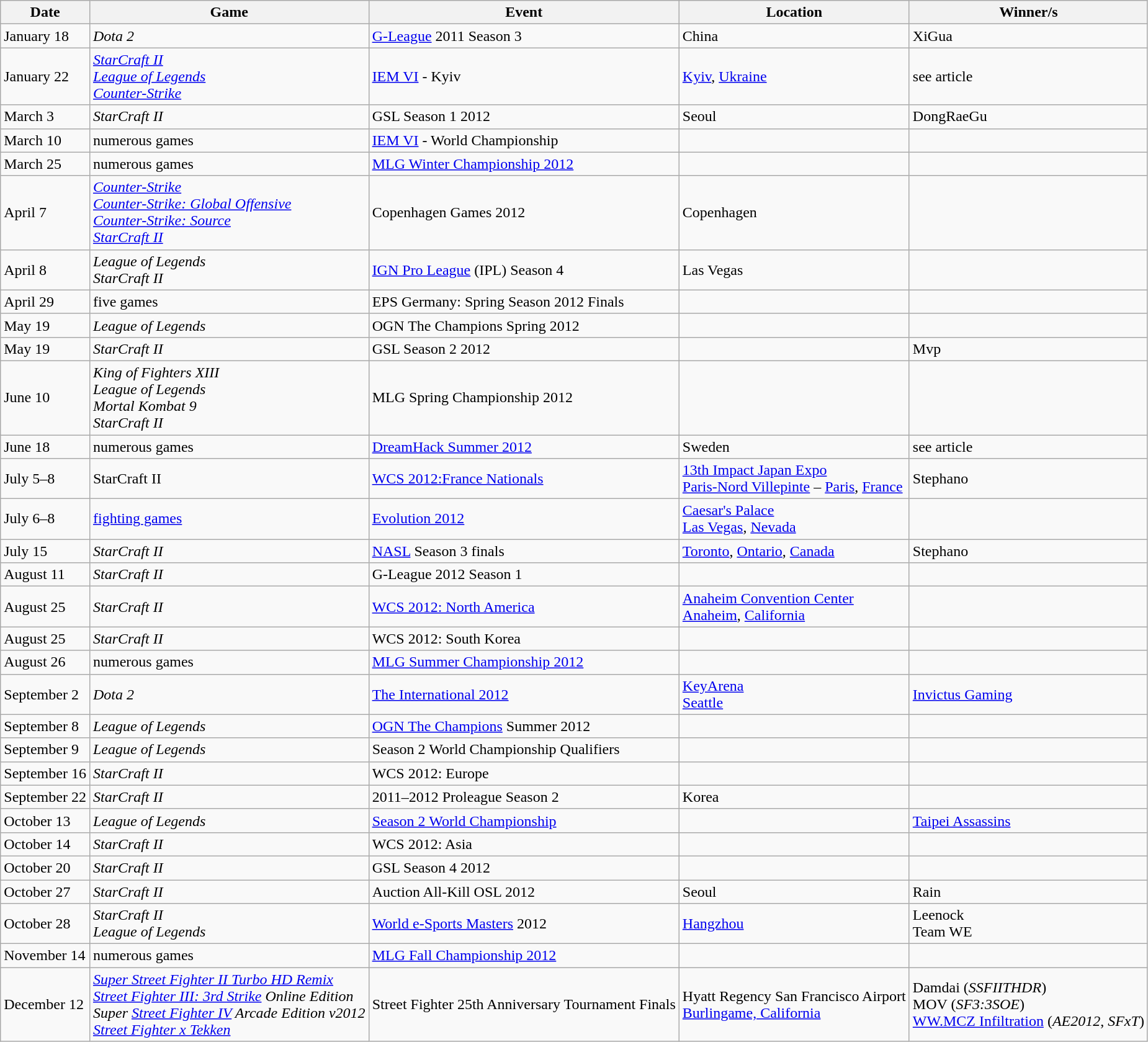<table class="wikitable sortable">
<tr>
<th>Date</th>
<th>Game</th>
<th>Event</th>
<th>Location</th>
<th>Winner/s</th>
</tr>
<tr>
<td>January 18</td>
<td><em>Dota 2</em></td>
<td><a href='#'>G-League</a> 2011 Season 3</td>
<td>China</td>
<td>XiGua</td>
</tr>
<tr>
<td>January 22</td>
<td><em><a href='#'>StarCraft II</a></em> <br> <em><a href='#'>League of Legends</a></em> <br> <em><a href='#'>Counter-Strike</a></em></td>
<td><a href='#'>IEM VI</a> - Kyiv</td>
<td><a href='#'>Kyiv</a>, <a href='#'>Ukraine</a></td>
<td>see article</td>
</tr>
<tr>
<td>March 3</td>
<td><em>StarCraft II</em></td>
<td>GSL Season 1 2012</td>
<td>Seoul</td>
<td>DongRaeGu</td>
</tr>
<tr>
<td>March 10</td>
<td>numerous games</td>
<td><a href='#'>IEM VI</a> - World Championship</td>
<td></td>
<td></td>
</tr>
<tr>
<td>March 25</td>
<td>numerous games</td>
<td><a href='#'>MLG Winter Championship 2012</a></td>
<td></td>
<td></td>
</tr>
<tr>
<td>April 7</td>
<td><em><a href='#'>Counter-Strike</a></em> <br><em><a href='#'>Counter-Strike: Global Offensive</a></em> <br> <em><a href='#'>Counter-Strike: Source</a></em><br> <em><a href='#'>StarCraft II</a></em></td>
<td>Copenhagen Games 2012</td>
<td>Copenhagen</td>
<td></td>
</tr>
<tr>
<td>April 8</td>
<td><em>League of Legends</em> <br> <em>StarCraft II</em></td>
<td><a href='#'>IGN Pro League</a> (IPL) Season 4</td>
<td>Las Vegas</td>
<td></td>
</tr>
<tr>
<td>April 29</td>
<td>five games</td>
<td>EPS Germany: Spring Season 2012 Finals</td>
<td></td>
<td></td>
</tr>
<tr>
<td>May 19</td>
<td><em>League of Legends</em></td>
<td>OGN The Champions Spring 2012</td>
<td></td>
<td></td>
</tr>
<tr>
<td>May 19</td>
<td><em>StarCraft II</em></td>
<td>GSL Season 2 2012</td>
<td></td>
<td>Mvp</td>
</tr>
<tr>
<td>June 10</td>
<td><em>King of Fighters XIII</em> <br>  <em>League of Legends</em> <br> <em>Mortal Kombat 9</em> <br> <em>StarCraft II</em></td>
<td>MLG Spring Championship 2012</td>
<td></td>
<td></td>
</tr>
<tr>
<td>June 18</td>
<td>numerous games</td>
<td><a href='#'>DreamHack Summer 2012</a></td>
<td>Sweden</td>
<td>see article</td>
</tr>
<tr>
<td>July 5–8</td>
<td>StarCraft II</td>
<td><a href='#'>WCS 2012:France Nationals</a></td>
<td><a href='#'>13th Impact Japan Expo</a><br><a href='#'>Paris-Nord Villepinte</a> – <a href='#'>Paris</a>, <a href='#'>France</a></td>
<td>Stephano</td>
</tr>
<tr>
<td>July 6–8</td>
<td><a href='#'>fighting games</a></td>
<td><a href='#'>Evolution 2012</a></td>
<td><a href='#'>Caesar's Palace</a><br><a href='#'>Las Vegas</a>, <a href='#'>Nevada</a></td>
<td></td>
</tr>
<tr>
<td>July 15</td>
<td><em>StarCraft II</em></td>
<td><a href='#'>NASL</a> Season 3 finals</td>
<td><a href='#'>Toronto</a>, <a href='#'>Ontario</a>, <a href='#'>Canada</a></td>
<td>Stephano</td>
</tr>
<tr>
<td>August 11</td>
<td><em>StarCraft II</em></td>
<td>G-League 2012 Season 1</td>
<td></td>
<td></td>
</tr>
<tr>
<td>August 25</td>
<td><em>StarCraft II</em></td>
<td><a href='#'>WCS 2012: North America</a></td>
<td><a href='#'>Anaheim Convention Center</a><br><a href='#'>Anaheim</a>, <a href='#'>California</a></td>
<td></td>
</tr>
<tr>
<td>August 25</td>
<td><em>StarCraft II</em></td>
<td>WCS 2012: South Korea</td>
<td></td>
<td></td>
</tr>
<tr>
<td>August 26</td>
<td>numerous games</td>
<td><a href='#'>MLG Summer Championship 2012</a></td>
<td></td>
<td></td>
</tr>
<tr>
<td>September 2</td>
<td><em>Dota 2</em></td>
<td><a href='#'>The International 2012</a></td>
<td><a href='#'>KeyArena</a> <br> <a href='#'>Seattle</a></td>
<td><a href='#'>Invictus Gaming</a></td>
</tr>
<tr>
<td>September 8</td>
<td><em>League of Legends</em></td>
<td><a href='#'>OGN The Champions</a> Summer 2012</td>
<td></td>
<td></td>
</tr>
<tr>
<td>September 9</td>
<td><em>League of Legends</em></td>
<td>Season 2 World Championship Qualifiers</td>
<td></td>
<td></td>
</tr>
<tr>
<td>September 16</td>
<td><em>StarCraft II</em></td>
<td>WCS 2012: Europe</td>
<td></td>
<td></td>
</tr>
<tr>
<td>September 22</td>
<td><em>StarCraft II</em></td>
<td>2011–2012 Proleague Season 2</td>
<td>Korea</td>
<td></td>
</tr>
<tr>
<td>October 13</td>
<td><em>League of Legends</em></td>
<td><a href='#'>Season 2 World Championship</a></td>
<td></td>
<td><a href='#'>Taipei Assassins</a></td>
</tr>
<tr>
<td>October 14</td>
<td><em>StarCraft II</em></td>
<td>WCS 2012: Asia</td>
<td></td>
<td></td>
</tr>
<tr>
<td>October 20</td>
<td><em>StarCraft II</em></td>
<td>GSL Season 4 2012</td>
<td></td>
<td></td>
</tr>
<tr>
<td>October 27</td>
<td><em>StarCraft II</em></td>
<td>Auction All-Kill OSL 2012</td>
<td>Seoul</td>
<td>Rain</td>
</tr>
<tr>
<td>October 28</td>
<td><em>StarCraft II</em> <br> <em>League of Legends</em></td>
<td><a href='#'>World e-Sports Masters</a> 2012</td>
<td><a href='#'>Hangzhou</a></td>
<td>Leenock <br> Team WE</td>
</tr>
<tr>
<td>November 14</td>
<td>numerous games</td>
<td><a href='#'>MLG Fall Championship 2012</a></td>
<td></td>
<td></td>
</tr>
<tr>
<td>December 12</td>
<td><em><a href='#'>Super Street Fighter II Turbo HD Remix</a></em><br><em><a href='#'>Street Fighter III: 3rd Strike</a> Online Edition</em><br><em>Super <a href='#'>Street Fighter IV</a> Arcade Edition v2012</em><br><em><a href='#'>Street Fighter x Tekken</a></em></td>
<td>Street Fighter 25th Anniversary Tournament Finals</td>
<td>Hyatt Regency San Francisco Airport<br><a href='#'>Burlingame, California</a></td>
<td>Damdai (<em>SSFIITHDR</em>)<br>MOV (<em>SF3:3SOE</em>)<br><a href='#'>WW.MCZ Infiltration</a> (<em>AE2012</em>, <em>SFxT</em>)</td>
</tr>
</table>
